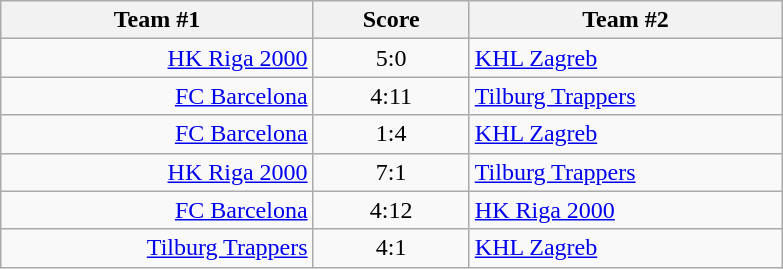<table class="wikitable" style="text-align: center;">
<tr>
<th width=22%>Team #1</th>
<th width=11%>Score</th>
<th width=22%>Team #2</th>
</tr>
<tr>
<td style="text-align: right;"><a href='#'>HK Riga 2000</a> </td>
<td>5:0</td>
<td style="text-align: left;"> <a href='#'>KHL Zagreb</a></td>
</tr>
<tr>
<td style="text-align: right;"><a href='#'>FC Barcelona</a> </td>
<td>4:11</td>
<td style="text-align: left;"> <a href='#'>Tilburg Trappers</a></td>
</tr>
<tr>
<td style="text-align: right;"><a href='#'>FC Barcelona</a> </td>
<td>1:4</td>
<td style="text-align: left;"> <a href='#'>KHL Zagreb</a></td>
</tr>
<tr>
<td style="text-align: right;"><a href='#'>HK Riga 2000</a> </td>
<td>7:1</td>
<td style="text-align: left;"> <a href='#'>Tilburg Trappers</a></td>
</tr>
<tr>
<td style="text-align: right;"><a href='#'>FC Barcelona</a> </td>
<td>4:12</td>
<td style="text-align: left;"> <a href='#'>HK Riga 2000</a></td>
</tr>
<tr>
<td style="text-align: right;"><a href='#'>Tilburg Trappers</a> </td>
<td>4:1</td>
<td style="text-align: left;"> <a href='#'>KHL Zagreb</a></td>
</tr>
</table>
